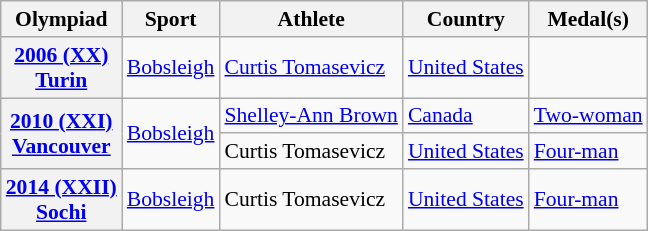<table class=wikitable style="font-size: 90%">
<tr>
<th>Olympiad</th>
<th>Sport</th>
<th>Athlete</th>
<th>Country</th>
<th>Medal(s)</th>
</tr>
<tr>
<th><a href='#'>2006 (XX)</a> <br>  <a href='#'>Turin</a></th>
<td> <a href='#'>Bobsleigh</a></td>
<td><a href='#'>Curtis Tomasevicz</a></td>
<td> <a href='#'>United States</a></td>
<td></td>
</tr>
<tr>
<th rowspan=2><a href='#'>2010 (XXI)</a> <br>  <a href='#'>Vancouver</a></th>
<td rowspan=2> <a href='#'>Bobsleigh</a></td>
<td><a href='#'>Shelley-Ann Brown</a></td>
<td> <a href='#'>Canada</a></td>
<td> <a href='#'>Two-woman</a></td>
</tr>
<tr>
<td>Curtis Tomasevicz</td>
<td> <a href='#'>United States</a></td>
<td> <a href='#'>Four-man</a></td>
</tr>
<tr>
<th><a href='#'>2014 (XXII)</a> <br>  <a href='#'>Sochi</a></th>
<td> <a href='#'>Bobsleigh</a></td>
<td>Curtis Tomasevicz</td>
<td> <a href='#'>United States</a></td>
<td> <a href='#'>Four-man</a></td>
</tr>
</table>
